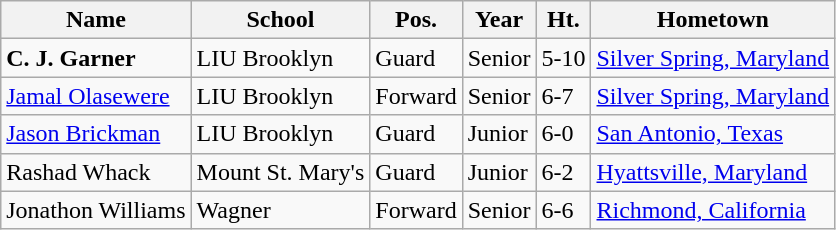<table class="wikitable">
<tr>
<th>Name</th>
<th>School</th>
<th>Pos.</th>
<th>Year</th>
<th>Ht.</th>
<th>Hometown</th>
</tr>
<tr>
<td><strong>C. J. Garner</strong></td>
<td>LIU Brooklyn</td>
<td>Guard</td>
<td>Senior</td>
<td>5-10</td>
<td><a href='#'>Silver Spring, Maryland</a></td>
</tr>
<tr>
<td><a href='#'>Jamal Olasewere</a></td>
<td>LIU Brooklyn</td>
<td>Forward</td>
<td>Senior</td>
<td>6-7</td>
<td><a href='#'>Silver Spring, Maryland</a></td>
</tr>
<tr>
<td><a href='#'>Jason Brickman</a></td>
<td>LIU Brooklyn</td>
<td>Guard</td>
<td>Junior</td>
<td>6-0</td>
<td><a href='#'>San Antonio, Texas</a></td>
</tr>
<tr>
<td>Rashad Whack</td>
<td>Mount St. Mary's</td>
<td>Guard</td>
<td>Junior</td>
<td>6-2</td>
<td><a href='#'>Hyattsville, Maryland</a></td>
</tr>
<tr>
<td>Jonathon Williams</td>
<td>Wagner</td>
<td>Forward</td>
<td>Senior</td>
<td>6-6</td>
<td><a href='#'>Richmond, California</a></td>
</tr>
</table>
